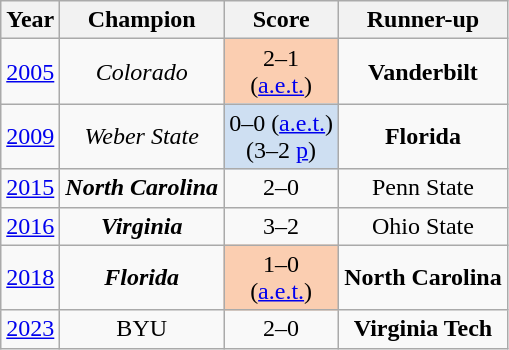<table class="wikitable sortable" style="text-align:center">
<tr>
<th>Year</th>
<th>Champion</th>
<th>Score</th>
<th>Runner-up</th>
</tr>
<tr>
<td><a href='#'>2005</a></td>
<td><em>Colorado</em></td>
<td bgcolor="#FBCEB1">2–1<br>(<a href='#'>a.e.t.</a>)</td>
<td><strong>Vanderbilt</strong></td>
</tr>
<tr>
<td><a href='#'>2009</a></td>
<td><em>Weber State</em></td>
<td bgcolor="#cedff2">0–0 (<a href='#'>a.e.t.</a>)<br>(3–2 <a href='#'>p</a>)</td>
<td><strong>Florida</strong></td>
</tr>
<tr>
<td><a href='#'>2015</a></td>
<td><strong><em>North Carolina</em></strong></td>
<td>2–0</td>
<td>Penn State</td>
</tr>
<tr>
<td><a href='#'>2016</a></td>
<td><strong><em>Virginia</em></strong></td>
<td>3–2</td>
<td>Ohio State</td>
</tr>
<tr>
<td><a href='#'>2018</a></td>
<td><strong><em>Florida</em></strong></td>
<td bgcolor="#FBCEB1">1–0<br>(<a href='#'>a.e.t.</a>)</td>
<td><strong>North Carolina</strong></td>
</tr>
<tr>
<td><a href='#'>2023</a></td>
<td>BYU</td>
<td>2–0</td>
<td><strong>Virginia Tech</strong></td>
</tr>
</table>
